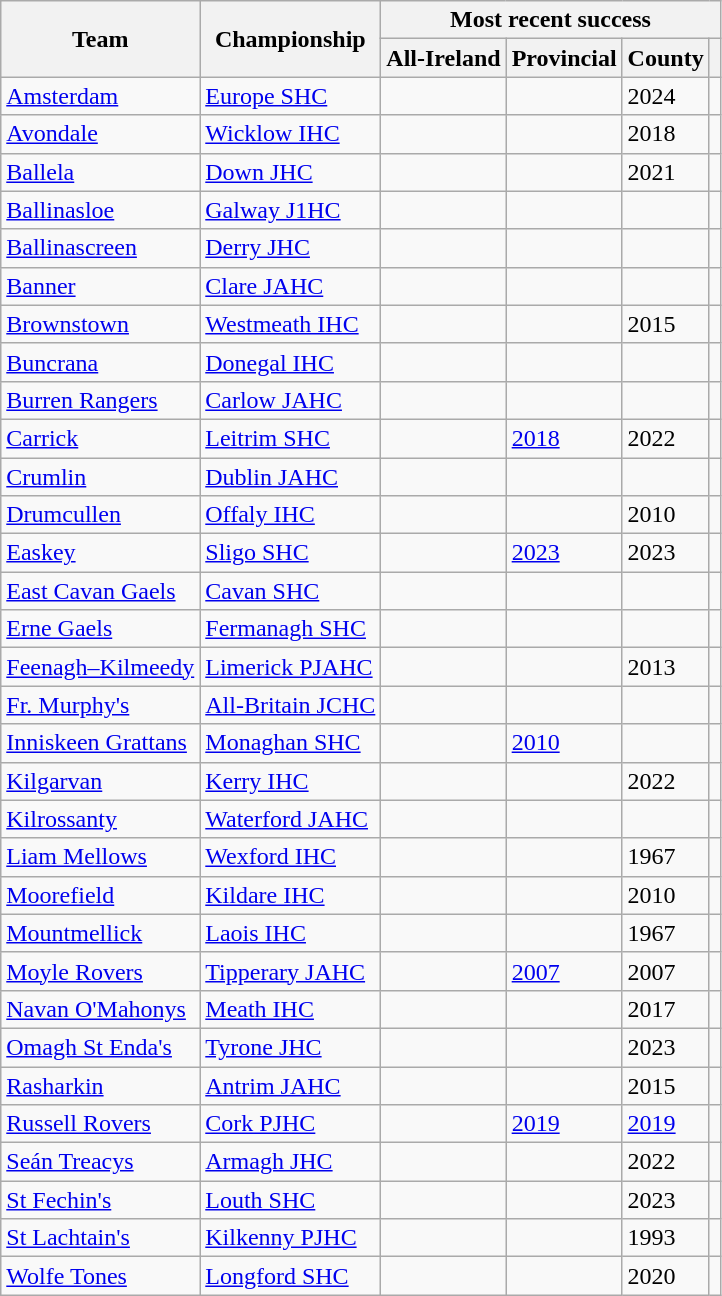<table class="wikitable sortable">
<tr>
<th rowspan="2">Team</th>
<th rowspan="2">Championship</th>
<th colspan="4">Most recent success</th>
</tr>
<tr>
<th>All-Ireland</th>
<th>Provincial</th>
<th>County</th>
<th></th>
</tr>
<tr>
<td> <a href='#'>Amsterdam</a></td>
<td><a href='#'>Europe SHC</a></td>
<td></td>
<td></td>
<td>2024</td>
<td></td>
</tr>
<tr>
<td> <a href='#'>Avondale</a></td>
<td><a href='#'>Wicklow IHC</a></td>
<td></td>
<td></td>
<td>2018</td>
<td></td>
</tr>
<tr>
<td> <a href='#'>Ballela</a></td>
<td><a href='#'>Down JHC</a></td>
<td></td>
<td></td>
<td>2021</td>
<td></td>
</tr>
<tr>
<td> <a href='#'>Ballinasloe</a></td>
<td><a href='#'>Galway J1HC</a></td>
<td></td>
<td></td>
<td></td>
<td></td>
</tr>
<tr>
<td> <a href='#'>Ballinascreen</a></td>
<td><a href='#'>Derry JHC</a></td>
<td></td>
<td></td>
<td></td>
<td></td>
</tr>
<tr>
<td> <a href='#'>Banner</a></td>
<td><a href='#'>Clare JAHC</a></td>
<td></td>
<td></td>
<td></td>
<td></td>
</tr>
<tr>
<td> <a href='#'>Brownstown</a></td>
<td><a href='#'>Westmeath IHC</a></td>
<td></td>
<td></td>
<td>2015</td>
<td></td>
</tr>
<tr>
<td> <a href='#'>Buncrana</a></td>
<td><a href='#'>Donegal IHC</a></td>
<td></td>
<td></td>
<td></td>
<td></td>
</tr>
<tr>
<td> <a href='#'>Burren Rangers</a></td>
<td><a href='#'>Carlow JAHC</a></td>
<td></td>
<td></td>
<td></td>
<td></td>
</tr>
<tr>
<td> <a href='#'>Carrick</a></td>
<td><a href='#'>Leitrim SHC</a></td>
<td></td>
<td><a href='#'>2018</a></td>
<td>2022</td>
<td></td>
</tr>
<tr>
<td> <a href='#'>Crumlin</a></td>
<td><a href='#'>Dublin JAHC</a></td>
<td></td>
<td></td>
<td></td>
<td></td>
</tr>
<tr>
<td> <a href='#'>Drumcullen</a></td>
<td><a href='#'>Offaly IHC</a></td>
<td></td>
<td></td>
<td>2010</td>
<td></td>
</tr>
<tr>
<td> <a href='#'>Easkey</a></td>
<td><a href='#'>Sligo SHC</a></td>
<td></td>
<td><a href='#'>2023</a></td>
<td>2023</td>
<td></td>
</tr>
<tr>
<td> <a href='#'>East Cavan Gaels</a></td>
<td><a href='#'>Cavan SHC</a></td>
<td></td>
<td></td>
<td></td>
<td></td>
</tr>
<tr>
<td> <a href='#'>Erne Gaels</a></td>
<td><a href='#'>Fermanagh SHC</a></td>
<td></td>
<td></td>
<td></td>
<td></td>
</tr>
<tr>
<td> <a href='#'>Feenagh–Kilmeedy</a></td>
<td><a href='#'>Limerick PJAHC</a></td>
<td></td>
<td></td>
<td>2013</td>
<td></td>
</tr>
<tr>
<td> <a href='#'>Fr. Murphy's</a></td>
<td><a href='#'>All-Britain JCHC</a></td>
<td></td>
<td></td>
<td></td>
<td></td>
</tr>
<tr>
<td> <a href='#'>Inniskeen Grattans</a></td>
<td><a href='#'>Monaghan SHC</a></td>
<td></td>
<td><a href='#'>2010</a></td>
<td></td>
<td></td>
</tr>
<tr>
<td> <a href='#'>Kilgarvan</a></td>
<td><a href='#'>Kerry IHC</a></td>
<td></td>
<td></td>
<td>2022</td>
<td></td>
</tr>
<tr>
<td> <a href='#'>Kilrossanty</a></td>
<td><a href='#'>Waterford JAHC</a></td>
<td></td>
<td></td>
<td></td>
<td></td>
</tr>
<tr>
<td> <a href='#'>Liam Mellows</a></td>
<td><a href='#'>Wexford IHC</a></td>
<td></td>
<td></td>
<td>1967</td>
<td></td>
</tr>
<tr>
<td> <a href='#'>Moorefield</a></td>
<td><a href='#'>Kildare IHC</a></td>
<td></td>
<td></td>
<td>2010</td>
<td></td>
</tr>
<tr>
<td> <a href='#'>Mountmellick</a></td>
<td><a href='#'>Laois IHC</a></td>
<td></td>
<td></td>
<td>1967</td>
<td></td>
</tr>
<tr>
<td> <a href='#'>Moyle Rovers</a></td>
<td><a href='#'>Tipperary JAHC</a></td>
<td></td>
<td><a href='#'>2007</a></td>
<td>2007</td>
<td></td>
</tr>
<tr>
<td> <a href='#'>Navan O'Mahonys</a></td>
<td><a href='#'>Meath IHC</a></td>
<td></td>
<td></td>
<td>2017</td>
<td></td>
</tr>
<tr>
<td> <a href='#'>Omagh St Enda's</a></td>
<td><a href='#'>Tyrone JHC</a></td>
<td></td>
<td></td>
<td>2023</td>
<td></td>
</tr>
<tr>
<td> <a href='#'>Rasharkin</a></td>
<td><a href='#'>Antrim JAHC</a></td>
<td></td>
<td></td>
<td>2015</td>
<td></td>
</tr>
<tr>
<td> <a href='#'>Russell Rovers</a></td>
<td><a href='#'>Cork PJHC</a></td>
<td></td>
<td><a href='#'>2019</a></td>
<td><a href='#'>2019</a></td>
<td></td>
</tr>
<tr>
<td> <a href='#'>Seán Treacys</a></td>
<td><a href='#'>Armagh JHC</a></td>
<td></td>
<td></td>
<td>2022</td>
<td></td>
</tr>
<tr>
<td> <a href='#'>St Fechin's</a></td>
<td><a href='#'>Louth SHC</a></td>
<td></td>
<td></td>
<td>2023</td>
<td></td>
</tr>
<tr>
<td> <a href='#'>St Lachtain's</a></td>
<td><a href='#'>Kilkenny PJHC</a></td>
<td></td>
<td></td>
<td>1993</td>
<td></td>
</tr>
<tr>
<td> <a href='#'>Wolfe Tones</a></td>
<td><a href='#'>Longford SHC</a></td>
<td></td>
<td></td>
<td>2020</td>
<td></td>
</tr>
</table>
